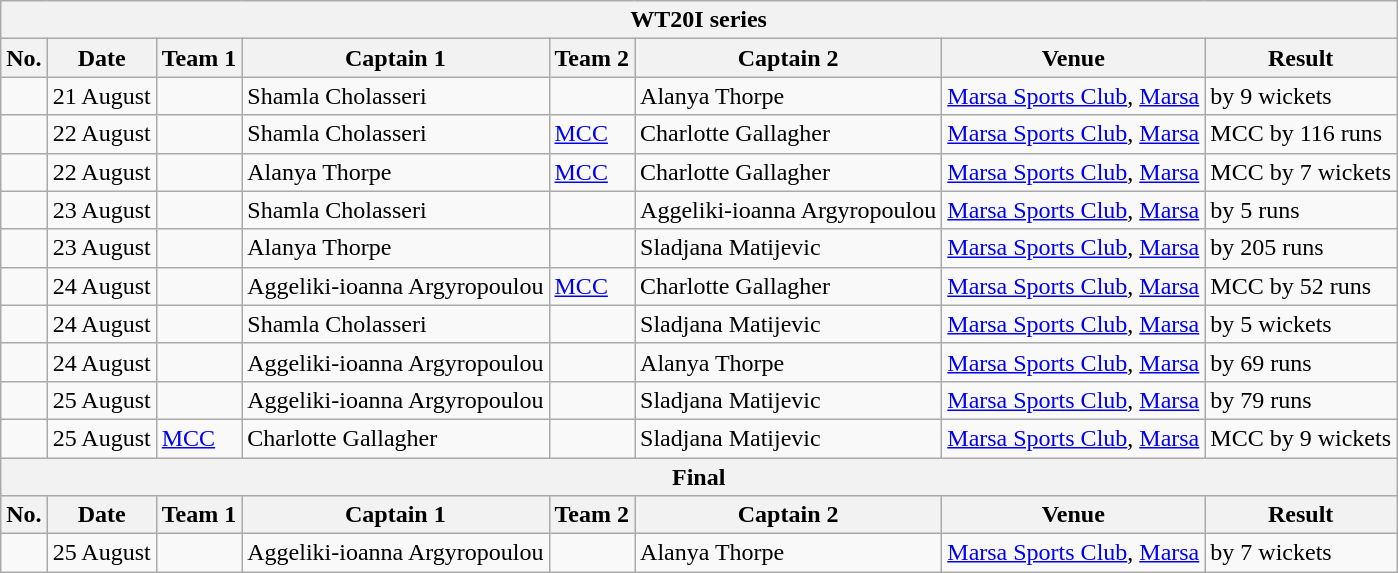<table class="wikitable">
<tr>
<th colspan="9">WT20I series</th>
</tr>
<tr>
<th>No.</th>
<th>Date</th>
<th>Team 1</th>
<th>Captain 1</th>
<th>Team 2</th>
<th>Captain 2</th>
<th>Venue</th>
<th>Result</th>
</tr>
<tr>
<td></td>
<td>21 August</td>
<td></td>
<td>Shamla Cholasseri</td>
<td></td>
<td>Alanya Thorpe</td>
<td><a href='#'>Marsa Sports Club</a>, <a href='#'>Marsa</a></td>
<td> by 9 wickets</td>
</tr>
<tr>
<td></td>
<td>22 August</td>
<td></td>
<td>Shamla Cholasseri</td>
<td> <a href='#'>MCC</a></td>
<td>Charlotte Gallagher</td>
<td><a href='#'>Marsa Sports Club</a>, <a href='#'>Marsa</a></td>
<td>MCC by 116 runs</td>
</tr>
<tr>
<td></td>
<td>22 August</td>
<td></td>
<td>Alanya Thorpe</td>
<td> <a href='#'>MCC</a></td>
<td>Charlotte Gallagher</td>
<td><a href='#'>Marsa Sports Club</a>, <a href='#'>Marsa</a></td>
<td>MCC by 7 wickets</td>
</tr>
<tr>
<td></td>
<td>23 August</td>
<td></td>
<td>Shamla Cholasseri</td>
<td></td>
<td>Aggeliki-ioanna Argyropoulou</td>
<td><a href='#'>Marsa Sports Club</a>, <a href='#'>Marsa</a></td>
<td> by 5 runs</td>
</tr>
<tr>
<td></td>
<td>23 August</td>
<td></td>
<td>Alanya Thorpe</td>
<td></td>
<td>Sladjana Matijevic</td>
<td><a href='#'>Marsa Sports Club</a>, <a href='#'>Marsa</a></td>
<td> by 205 runs</td>
</tr>
<tr>
<td></td>
<td>24 August</td>
<td></td>
<td>Aggeliki-ioanna Argyropoulou</td>
<td> <a href='#'>MCC</a></td>
<td>Charlotte Gallagher</td>
<td><a href='#'>Marsa Sports Club</a>, <a href='#'>Marsa</a></td>
<td>MCC by 52 runs</td>
</tr>
<tr>
<td></td>
<td>24 August</td>
<td></td>
<td>Shamla Cholasseri</td>
<td></td>
<td>Sladjana Matijevic</td>
<td><a href='#'>Marsa Sports Club</a>, <a href='#'>Marsa</a></td>
<td> by 5 wickets</td>
</tr>
<tr>
<td></td>
<td>24 August</td>
<td></td>
<td>Aggeliki-ioanna Argyropoulou</td>
<td></td>
<td>Alanya Thorpe</td>
<td><a href='#'>Marsa Sports Club</a>, <a href='#'>Marsa</a></td>
<td> by 69 runs</td>
</tr>
<tr>
<td></td>
<td>25 August</td>
<td></td>
<td>Aggeliki-ioanna Argyropoulou</td>
<td></td>
<td>Sladjana Matijevic</td>
<td><a href='#'>Marsa Sports Club</a>, <a href='#'>Marsa</a></td>
<td> by 79 runs</td>
</tr>
<tr>
<td></td>
<td>25 August</td>
<td> <a href='#'>MCC</a></td>
<td>Charlotte Gallagher</td>
<td></td>
<td>Sladjana Matijevic</td>
<td><a href='#'>Marsa Sports Club</a>, <a href='#'>Marsa</a></td>
<td>MCC by 9 wickets</td>
</tr>
<tr>
<th colspan="8">Final</th>
</tr>
<tr>
<th>No.</th>
<th>Date</th>
<th>Team 1</th>
<th>Captain 1</th>
<th>Team 2</th>
<th>Captain 2</th>
<th>Venue</th>
<th>Result</th>
</tr>
<tr>
<td></td>
<td>25 August</td>
<td></td>
<td>Aggeliki-ioanna Argyropoulou</td>
<td></td>
<td>Alanya Thorpe</td>
<td><a href='#'>Marsa Sports Club</a>, <a href='#'>Marsa</a></td>
<td> by 7 wickets</td>
</tr>
</table>
